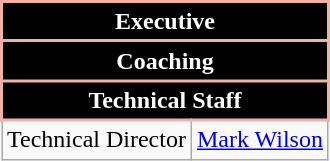<table class="wikitable">
<tr>
<th style="background:#000000; color:#FFFFFF; border:2px solid #F1B1A5;" scope="col" colspan="2">Executive<br>

</th>
</tr>
<tr>
<th style="background:#000000; color:#FFFFFF; border:2px solid #F1B1A5;" scope="col" colspan="2">Coaching<br>



</th>
</tr>
<tr>
<th style="background:#000000; color:#FFFFFF; border:2px solid #F1B1A5;" scope="col" colspan="2">Technical Staff</th>
</tr>
<tr>
<td>Technical Director</td>
<td><a href='#'>Mark Wilson</a><br>









</td>
</tr>
</table>
